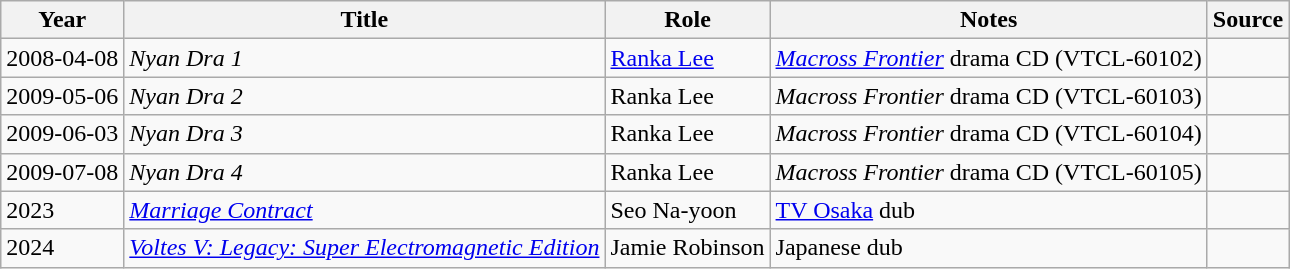<table class="wikitable sortable plainrowheaders">
<tr>
<th scope=col>Year </th>
<th scope=col>Title</th>
<th scope=col>Role</th>
<th scope=col class="unsortable">Notes</th>
<th scope=col class="unsortable">Source</th>
</tr>
<tr>
<td>2008<span>-04-08</span></td>
<td><em>Nyan Dra 1</em></td>
<td><a href='#'>Ranka Lee</a></td>
<td><em><a href='#'>Macross Frontier</a></em> drama <abbr>CD</abbr> (VTCL-60102)</td>
<td></td>
</tr>
<tr>
<td>2009<span>-05-06</span></td>
<td><em>Nyan Dra 2</em></td>
<td>Ranka Lee</td>
<td><em>Macross Frontier</em> drama <abbr>CD</abbr> (VTCL-60103)</td>
<td></td>
</tr>
<tr>
<td>2009<span>-06-03</span></td>
<td><em>Nyan Dra 3</em></td>
<td>Ranka Lee</td>
<td><em>Macross Frontier</em> drama <abbr>CD</abbr> (VTCL-60104)</td>
<td></td>
</tr>
<tr>
<td>2009<span>-07-08</span></td>
<td><em>Nyan Dra 4</em></td>
<td>Ranka Lee</td>
<td><em>Macross Frontier</em> drama <abbr>CD</abbr> (VTCL-60105)</td>
<td></td>
</tr>
<tr>
<td>2023</td>
<td><em><a href='#'>Marriage Contract</a></em></td>
<td>Seo Na-yoon</td>
<td><a href='#'>TV Osaka</a> dub</td>
<td></td>
</tr>
<tr>
<td>2024</td>
<td><em><a href='#'>Voltes V: Legacy: Super Electromagnetic Edition</a></em></td>
<td>Jamie Robinson</td>
<td>Japanese dub</td>
<td></td>
</tr>
</table>
